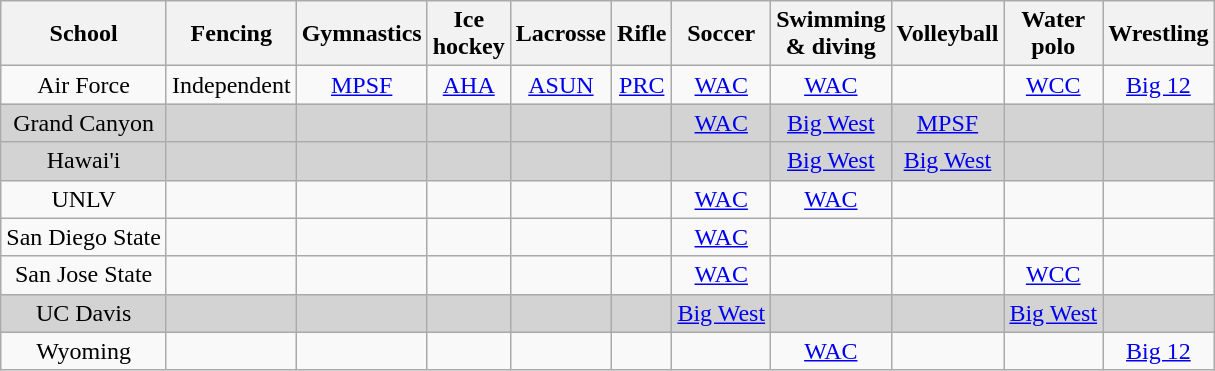<table class="wikitable" style="text-align:center">
<tr>
<th>School</th>
<th>Fencing</th>
<th>Gymnastics</th>
<th>Ice<br>hockey</th>
<th>Lacrosse</th>
<th>Rifle</th>
<th>Soccer</th>
<th>Swimming<br>& diving</th>
<th>Volleyball</th>
<th>Water<br>polo</th>
<th>Wrestling</th>
</tr>
<tr>
<td>Air Force</td>
<td>Independent</td>
<td><a href='#'>MPSF</a></td>
<td><a href='#'>AHA</a></td>
<td><a href='#'>ASUN</a></td>
<td><a href='#'>PRC</a></td>
<td><a href='#'>WAC</a></td>
<td><a href='#'>WAC</a></td>
<td></td>
<td><a href='#'>WCC</a></td>
<td><a href='#'>Big 12</a></td>
</tr>
<tr bgcolor=lightgray>
<td>Grand Canyon</td>
<td></td>
<td></td>
<td></td>
<td></td>
<td></td>
<td><a href='#'>WAC</a></td>
<td><a href='#'>Big West</a></td>
<td><a href='#'>MPSF</a></td>
<td></td>
<td></td>
</tr>
<tr bgcolor=lightgray>
<td>Hawai'i</td>
<td></td>
<td></td>
<td></td>
<td></td>
<td></td>
<td></td>
<td><a href='#'>Big West</a></td>
<td><a href='#'>Big West</a></td>
<td></td>
<td></td>
</tr>
<tr>
<td>UNLV</td>
<td></td>
<td></td>
<td></td>
<td></td>
<td></td>
<td><a href='#'>WAC</a></td>
<td><a href='#'>WAC</a></td>
<td></td>
<td></td>
<td></td>
</tr>
<tr>
<td>San Diego State</td>
<td></td>
<td></td>
<td></td>
<td></td>
<td></td>
<td><a href='#'>WAC</a></td>
<td></td>
<td></td>
<td></td>
<td></td>
</tr>
<tr>
<td>San Jose State</td>
<td></td>
<td></td>
<td></td>
<td></td>
<td></td>
<td><a href='#'>WAC</a></td>
<td></td>
<td></td>
<td><a href='#'>WCC</a></td>
<td></td>
</tr>
<tr bgcolor=lightgray>
<td>UC Davis</td>
<td></td>
<td></td>
<td></td>
<td></td>
<td></td>
<td><a href='#'>Big West</a></td>
<td></td>
<td></td>
<td><a href='#'>Big West</a></td>
<td></td>
</tr>
<tr>
<td>Wyoming</td>
<td></td>
<td></td>
<td></td>
<td></td>
<td></td>
<td></td>
<td><a href='#'>WAC</a></td>
<td></td>
<td></td>
<td><a href='#'>Big 12</a></td>
</tr>
</table>
